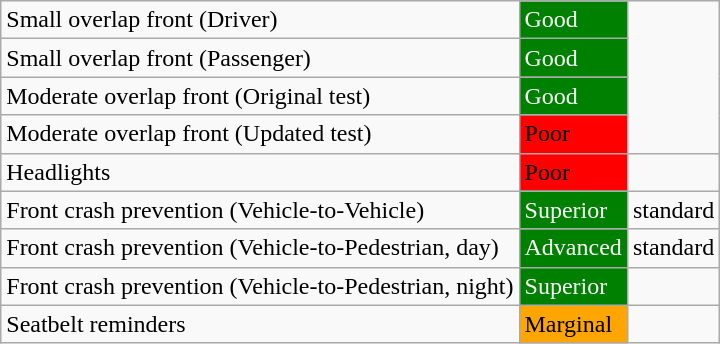<table class="wikitable">
<tr>
<td>Small overlap front (Driver)</td>
<td style="color:white;background: green">Good</td>
</tr>
<tr>
<td>Small overlap front (Passenger)</td>
<td style="color:white;background: green">Good</td>
</tr>
<tr>
<td>Moderate overlap front (Original test)</td>
<td style="color:white;background: green">Good</td>
</tr>
<tr>
<td>Moderate overlap front (Updated test)</td>
<td style="color:black;background: red">Poor</td>
</tr>
<tr>
<td>Headlights</td>
<td style="color:black;background: red">Poor</td>
<td></td>
</tr>
<tr>
<td>Front crash prevention (Vehicle-to-Vehicle)</td>
<td style="color:white;background: green">Superior</td>
<td>standard</td>
</tr>
<tr>
<td>Front crash prevention (Vehicle-to-Pedestrian, day)</td>
<td style="color:white;background: green">Advanced</td>
<td>standard</td>
</tr>
<tr>
<td>Front crash prevention (Vehicle-to-Pedestrian, night)</td>
<td style="color:white;background: green">Superior</td>
<td></td>
</tr>
<tr>
<td>Seatbelt reminders</td>
<td style="color:black; background: orange">Marginal</td>
<td></td>
</tr>
</table>
